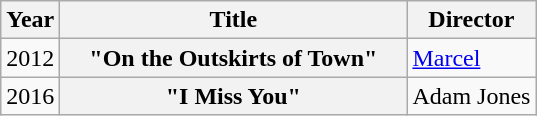<table class="wikitable plainrowheaders">
<tr>
<th>Year</th>
<th style="width:14em;">Title</th>
<th>Director</th>
</tr>
<tr>
<td>2012</td>
<th scope="row">"On the Outskirts of Town"</th>
<td><a href='#'>Marcel</a></td>
</tr>
<tr>
<td>2016</td>
<th scope="row">"I Miss You"</th>
<td>Adam Jones</td>
</tr>
</table>
